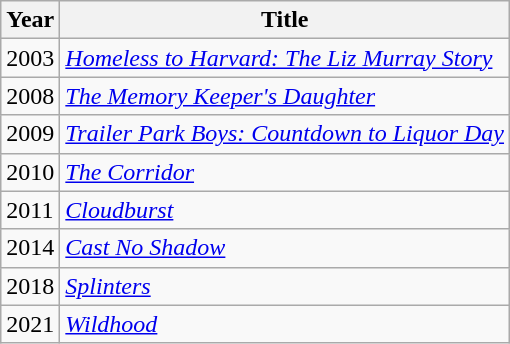<table class="wikitable">
<tr>
<th>Year</th>
<th>Title</th>
</tr>
<tr>
<td>2003</td>
<td><em><a href='#'>Homeless to Harvard: The Liz Murray Story</a></em></td>
</tr>
<tr>
<td>2008</td>
<td><em><a href='#'>The Memory Keeper's Daughter</a></em></td>
</tr>
<tr>
<td>2009</td>
<td><em><a href='#'>Trailer Park Boys: Countdown to Liquor Day</a></em></td>
</tr>
<tr>
<td>2010</td>
<td><em><a href='#'>The Corridor</a></em></td>
</tr>
<tr>
<td>2011</td>
<td><em><a href='#'>Cloudburst</a></em></td>
</tr>
<tr>
<td>2014</td>
<td><em><a href='#'>Cast No Shadow</a></em></td>
</tr>
<tr>
<td>2018</td>
<td><em><a href='#'>Splinters</a></em></td>
</tr>
<tr>
<td>2021</td>
<td><em><a href='#'>Wildhood</a></em></td>
</tr>
</table>
